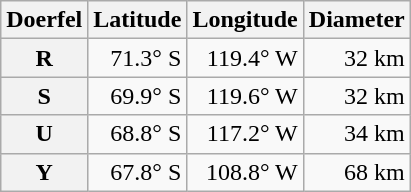<table class="wikitable" style="text-align: right;">
<tr>
<th scope="col">Doerfel</th>
<th scope="col">Latitude</th>
<th scope="col">Longitude</th>
<th scope="col">Diameter</th>
</tr>
<tr>
<th scope="row">R</th>
<td>71.3° S</td>
<td>119.4° W</td>
<td>32 km</td>
</tr>
<tr>
<th scope="row">S</th>
<td>69.9° S</td>
<td>119.6° W</td>
<td>32 km</td>
</tr>
<tr>
<th scope="row">U</th>
<td>68.8° S</td>
<td>117.2° W</td>
<td>34 km</td>
</tr>
<tr>
<th scope="row">Y</th>
<td>67.8° S</td>
<td>108.8° W</td>
<td>68 km</td>
</tr>
</table>
